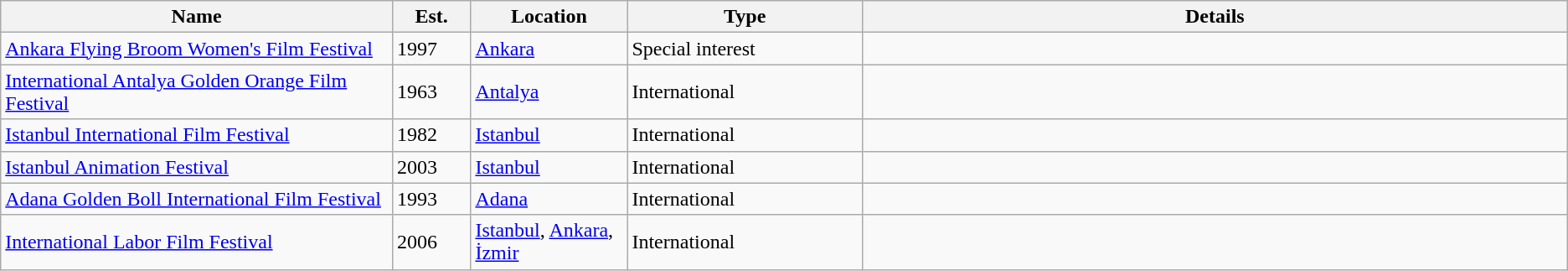<table class="wikitable">
<tr>
<th width="25%">Name</th>
<th width="5%">Est.</th>
<th width="10%">Location</th>
<th width="15%">Type</th>
<th>Details</th>
</tr>
<tr>
<td><a href='#'>Ankara Flying Broom Women's Film Festival</a></td>
<td>1997</td>
<td><a href='#'>Ankara</a></td>
<td>Special interest</td>
<td></td>
</tr>
<tr>
<td><a href='#'>International Antalya Golden Orange Film Festival</a></td>
<td>1963</td>
<td><a href='#'>Antalya</a></td>
<td>International</td>
<td Held annually in October></td>
</tr>
<tr>
<td><a href='#'>Istanbul International Film Festival</a></td>
<td>1982</td>
<td><a href='#'>Istanbul</a></td>
<td>International</td>
<td Held annually in April.></td>
</tr>
<tr>
<td><a href='#'>Istanbul Animation Festival</a></td>
<td>2003</td>
<td><a href='#'>Istanbul</a></td>
<td>International</td>
<td Held annually in November.></td>
</tr>
<tr>
<td><a href='#'>Adana Golden Boll International Film Festival</a></td>
<td>1993</td>
<td><a href='#'>Adana</a></td>
<td>International</td>
<td Held annually in June.></td>
</tr>
<tr>
<td><a href='#'>International Labor Film Festival</a></td>
<td>2006</td>
<td><a href='#'>Istanbul</a>, <a href='#'>Ankara</a>, <a href='#'>İzmir</a></td>
<td>International</td>
<td Held annually in May.></td>
</tr>
</table>
